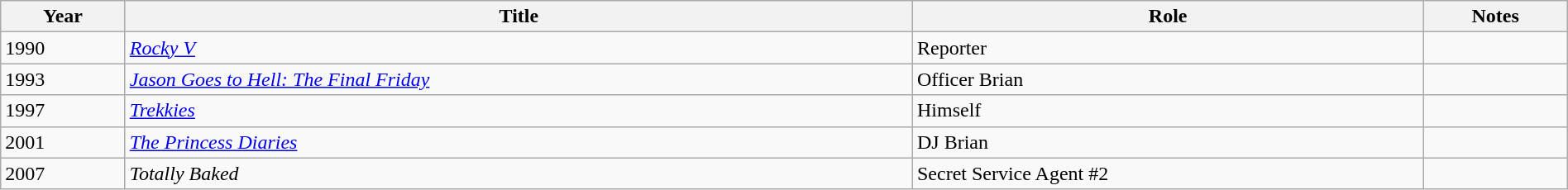<table class="wikitable" width="100%">
<tr>
<th>Year</th>
<th>Title</th>
<th>Role</th>
<th>Notes</th>
</tr>
<tr>
<td>1990</td>
<td><em><a href='#'>Rocky V</a></em></td>
<td>Reporter</td>
<td></td>
</tr>
<tr>
<td>1993</td>
<td><em><a href='#'>Jason Goes to Hell: The Final Friday</a></em></td>
<td>Officer Brian</td>
<td></td>
</tr>
<tr>
<td>1997</td>
<td><em><a href='#'>Trekkies</a></em></td>
<td>Himself</td>
<td></td>
</tr>
<tr>
<td>2001</td>
<td><em><a href='#'>The Princess Diaries</a></em></td>
<td>DJ Brian</td>
</tr>
<tr>
<td>2007</td>
<td><em>Totally Baked</em></td>
<td>Secret Service Agent #2</td>
<td></td>
</tr>
</table>
